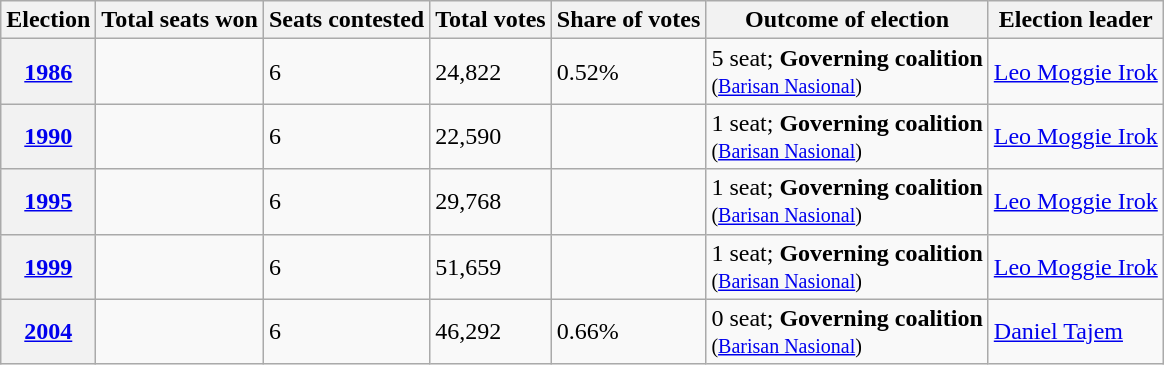<table class="wikitable">
<tr>
<th>Election</th>
<th>Total seats won</th>
<th>Seats contested</th>
<th>Total votes</th>
<th>Share of votes</th>
<th>Outcome of election</th>
<th>Election leader</th>
</tr>
<tr>
<th><a href='#'>1986</a></th>
<td></td>
<td>6</td>
<td>24,822</td>
<td>0.52%</td>
<td>5 seat; <strong>Governing coalition</strong> <br> <small>(<a href='#'>Barisan Nasional</a>)</small></td>
<td><a href='#'>Leo Moggie Irok</a></td>
</tr>
<tr>
<th><a href='#'>1990</a></th>
<td></td>
<td>6</td>
<td>22,590</td>
<td></td>
<td>1 seat; <strong>Governing coalition</strong> <br> <small>(<a href='#'>Barisan Nasional</a>)</small></td>
<td><a href='#'>Leo Moggie Irok</a></td>
</tr>
<tr>
<th><a href='#'>1995</a></th>
<td></td>
<td>6</td>
<td>29,768</td>
<td></td>
<td>1 seat; <strong>Governing coalition</strong> <br> <small>(<a href='#'>Barisan Nasional</a>)</small></td>
<td><a href='#'>Leo Moggie Irok</a></td>
</tr>
<tr>
<th><a href='#'>1999</a></th>
<td></td>
<td>6</td>
<td>51,659</td>
<td></td>
<td>1 seat; <strong>Governing coalition</strong> <br> <small>(<a href='#'>Barisan Nasional</a>)</small></td>
<td><a href='#'>Leo Moggie Irok</a></td>
</tr>
<tr>
<th><a href='#'>2004</a></th>
<td></td>
<td>6</td>
<td>46,292</td>
<td>0.66%</td>
<td>0 seat; <strong>Governing coalition</strong> <br> <small>(<a href='#'>Barisan Nasional</a>)</small></td>
<td><a href='#'>Daniel Tajem</a></td>
</tr>
</table>
